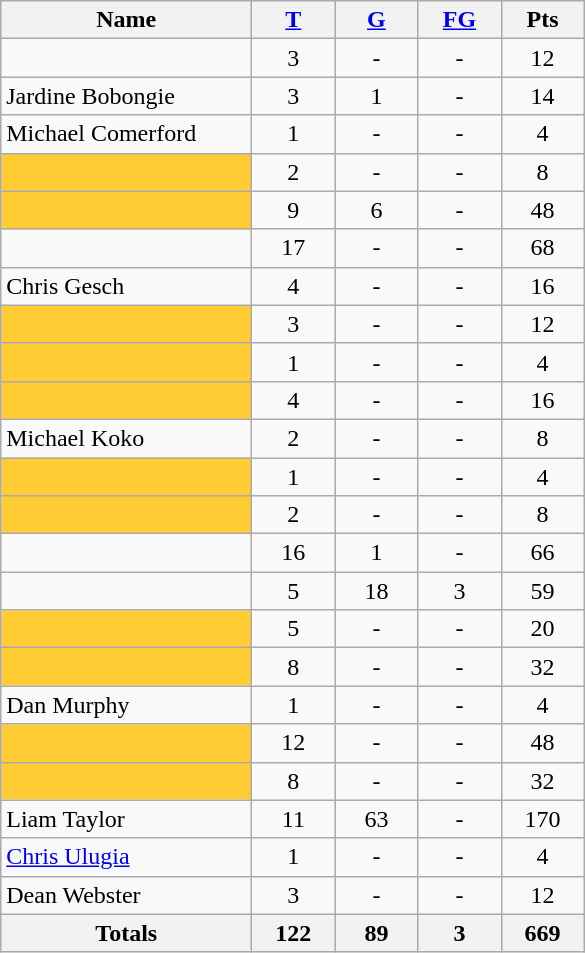<table class="wikitable sortable" style="text-align: center;">
<tr>
<th style="width:10em">Name</th>
<th style="width:3em"><a href='#'>T</a></th>
<th style="width:3em"><a href='#'>G</a></th>
<th style="width:3em"><a href='#'>FG</a></th>
<th style="width:3em">Pts</th>
</tr>
<tr>
<td style="text-align:left;"></td>
<td>3</td>
<td>-</td>
<td>-</td>
<td>12</td>
</tr>
<tr>
<td style="text-align:left;">Jardine Bobongie</td>
<td>3</td>
<td>1</td>
<td>-</td>
<td>14</td>
</tr>
<tr>
<td style="text-align:left;">Michael Comerford</td>
<td>1</td>
<td>-</td>
<td>-</td>
<td>4</td>
</tr>
<tr>
<td style="text-align:left; background:#FC3;"></td>
<td>2</td>
<td>-</td>
<td>-</td>
<td>8</td>
</tr>
<tr>
<td style="text-align:left; background:#FC3;"></td>
<td>9</td>
<td>6</td>
<td>-</td>
<td>48</td>
</tr>
<tr>
<td style="text-align:left;"></td>
<td>17</td>
<td>-</td>
<td>-</td>
<td>68</td>
</tr>
<tr>
<td style="text-align:left;">Chris Gesch</td>
<td>4</td>
<td>-</td>
<td>-</td>
<td>16</td>
</tr>
<tr>
<td style="text-align:left; background:#FC3;"></td>
<td>3</td>
<td>-</td>
<td>-</td>
<td>12</td>
</tr>
<tr>
<td style="text-align:left; background:#FC3;"></td>
<td>1</td>
<td>-</td>
<td>-</td>
<td>4</td>
</tr>
<tr>
<td style="text-align:left; background:#FC3;"></td>
<td>4</td>
<td>-</td>
<td>-</td>
<td>16</td>
</tr>
<tr>
<td style="text-align:left;">Michael Koko</td>
<td>2</td>
<td>-</td>
<td>-</td>
<td>8</td>
</tr>
<tr>
<td style="text-align:left; background:#FC3;"></td>
<td>1</td>
<td>-</td>
<td>-</td>
<td>4</td>
</tr>
<tr>
<td style="text-align:left; background:#FC3;"></td>
<td>2</td>
<td>-</td>
<td>-</td>
<td>8</td>
</tr>
<tr>
<td style="text-align:left;"></td>
<td>16</td>
<td>1</td>
<td>-</td>
<td>66</td>
</tr>
<tr>
<td style="text-align:left;"></td>
<td>5</td>
<td>18</td>
<td>3</td>
<td>59</td>
</tr>
<tr>
<td style="text-align:left; background:#FC3;"></td>
<td>5</td>
<td>-</td>
<td>-</td>
<td>20</td>
</tr>
<tr>
<td style="text-align:left; background:#FC3;"></td>
<td>8</td>
<td>-</td>
<td>-</td>
<td>32</td>
</tr>
<tr>
<td style="text-align:left;">Dan Murphy</td>
<td>1</td>
<td>-</td>
<td>-</td>
<td>4</td>
</tr>
<tr>
<td style="text-align:left; background:#FC3;"></td>
<td>12</td>
<td>-</td>
<td>-</td>
<td>48</td>
</tr>
<tr>
<td style="text-align:left; background:#FC3;"></td>
<td>8</td>
<td>-</td>
<td>-</td>
<td>32</td>
</tr>
<tr>
<td style="text-align:left;">Liam Taylor</td>
<td>11</td>
<td>63</td>
<td>-</td>
<td>170</td>
</tr>
<tr>
<td style="text-align:left;"><a href='#'>Chris Ulugia</a></td>
<td>1</td>
<td>-</td>
<td>-</td>
<td>4</td>
</tr>
<tr>
<td style="text-align:left;">Dean Webster</td>
<td>3</td>
<td>-</td>
<td>-</td>
<td>12</td>
</tr>
<tr class="sortbottom">
<th>Totals</th>
<th>122</th>
<th>89</th>
<th>3</th>
<th>669</th>
</tr>
</table>
